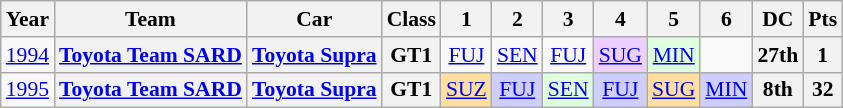<table class="wikitable" style="text-align:center; font-size:90%">
<tr>
<th>Year</th>
<th>Team</th>
<th>Car</th>
<th>Class</th>
<th>1</th>
<th>2</th>
<th>3</th>
<th>4</th>
<th>5</th>
<th>6</th>
<th>DC</th>
<th>Pts</th>
</tr>
<tr>
<td><a href='#'>1994</a></td>
<th><a href='#'>Toyota Team SARD</a></th>
<th><a href='#'>Toyota Supra</a></th>
<th>GT1</th>
<td><a href='#'>FUJ</a></td>
<td><a href='#'>SEN</a></td>
<td><a href='#'>FUJ</a></td>
<td style="background:#EFCFFF;"><a href='#'>SUG</a><br></td>
<td style="background:#DFFFDF;"><a href='#'>MIN</a><br></td>
<td></td>
<th>27th</th>
<th>1</th>
</tr>
<tr>
<td><a href='#'>1995</a></td>
<th><a href='#'>Toyota Team SARD</a></th>
<th><a href='#'>Toyota Supra</a></th>
<th>GT1</th>
<td style="background:#FFDF9F;"><a href='#'>SUZ</a><br></td>
<td style="background:#CFCFFF;"><a href='#'>FUJ</a><br></td>
<td style="background:#DFFFDF;"><a href='#'>SEN</a><br></td>
<td style="background:#CFCFFF;"><a href='#'>FUJ</a><br></td>
<td style="background:#FFDF9F;"><a href='#'>SUG</a><br></td>
<td style="background:#CFCFFF;"><a href='#'>MIN</a><br></td>
<th>8th</th>
<th>32</th>
</tr>
</table>
